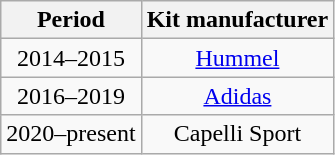<table class="wikitable" style="text-align:center;margin-left:1em;float:center">
<tr>
<th>Period</th>
<th>Kit manufacturer</th>
</tr>
<tr>
<td>2014–2015</td>
<td><a href='#'>Hummel</a></td>
</tr>
<tr>
<td>2016–2019</td>
<td><a href='#'>Adidas</a></td>
</tr>
<tr>
<td>2020–present</td>
<td>Capelli Sport</td>
</tr>
</table>
